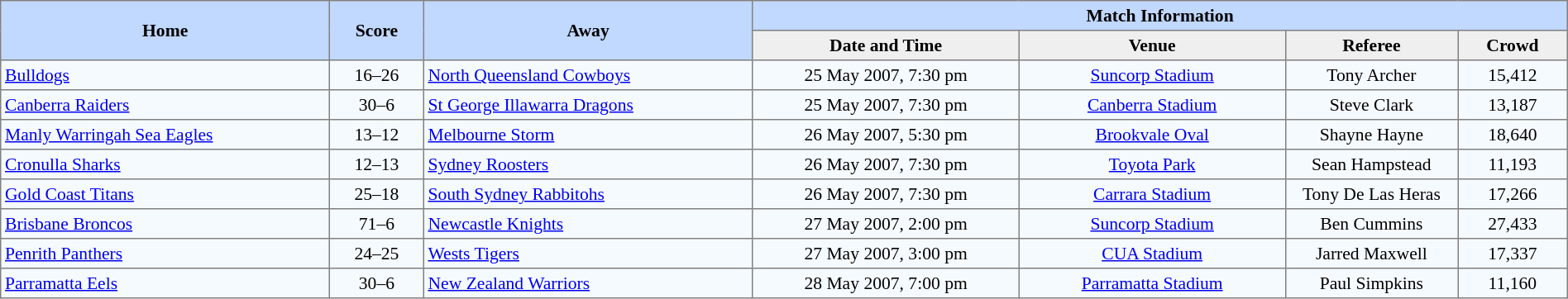<table border=1 style="border-collapse:collapse; font-size:90%; text-align:center;" cellpadding=3 cellspacing=0 width=100%>
<tr bgcolor=#C1D8FF>
<th rowspan=2 width=21%>Home</th>
<th rowspan=2 width=6%>Score</th>
<th rowspan=2 width=21%>Away</th>
<th colspan=6>Match Information</th>
</tr>
<tr bgcolor=#EFEFEF>
<th width=17%>Date and Time</th>
<th width=17%>Venue</th>
<th width=11%>Referee</th>
<th width=7%>Crowd</th>
</tr>
<tr bgcolor=#F5FAFF>
<td align=left> <a href='#'>Bulldogs</a></td>
<td>16–26</td>
<td align=left> <a href='#'>North Queensland Cowboys</a></td>
<td>25 May 2007, 7:30 pm</td>
<td><a href='#'>Suncorp Stadium</a></td>
<td>Tony Archer</td>
<td>15,412</td>
</tr>
<tr bgcolor=#F5FAFF>
<td align=left> <a href='#'>Canberra Raiders</a></td>
<td>30–6</td>
<td align=left> <a href='#'>St George Illawarra Dragons</a></td>
<td>25 May 2007, 7:30 pm</td>
<td><a href='#'>Canberra Stadium</a></td>
<td>Steve Clark</td>
<td>13,187</td>
</tr>
<tr bgcolor=#F5FAFF>
<td align=left> <a href='#'>Manly Warringah Sea Eagles</a></td>
<td>13–12</td>
<td align=left> <a href='#'>Melbourne Storm</a></td>
<td>26 May 2007, 5:30 pm</td>
<td><a href='#'>Brookvale Oval</a></td>
<td>Shayne Hayne</td>
<td>18,640</td>
</tr>
<tr bgcolor=#F5FAFF>
<td align=left> <a href='#'>Cronulla Sharks</a></td>
<td>12–13</td>
<td align=left> <a href='#'>Sydney Roosters</a></td>
<td>26 May 2007, 7:30 pm</td>
<td><a href='#'>Toyota Park</a></td>
<td>Sean Hampstead</td>
<td>11,193</td>
</tr>
<tr bgcolor=#F5FAFF>
<td align=left> <a href='#'>Gold Coast Titans</a></td>
<td>25–18</td>
<td align=left> <a href='#'>South Sydney Rabbitohs</a></td>
<td>26 May 2007, 7:30 pm</td>
<td><a href='#'>Carrara Stadium</a></td>
<td>Tony De Las Heras</td>
<td>17,266</td>
</tr>
<tr bgcolor=#F5FAFF>
<td align=left> <a href='#'>Brisbane Broncos</a></td>
<td>71–6</td>
<td align=left> <a href='#'>Newcastle Knights</a></td>
<td>27 May 2007, 2:00 pm</td>
<td><a href='#'>Suncorp Stadium</a></td>
<td>Ben Cummins</td>
<td>27,433</td>
</tr>
<tr bgcolor=#F5FAFF>
<td align=left> <a href='#'>Penrith Panthers</a></td>
<td>24–25</td>
<td align=left> <a href='#'>Wests Tigers</a></td>
<td>27 May 2007, 3:00 pm</td>
<td><a href='#'>CUA Stadium</a></td>
<td>Jarred Maxwell</td>
<td>17,337</td>
</tr>
<tr bgcolor=#F5FAFF>
<td align=left> <a href='#'>Parramatta Eels</a></td>
<td>30–6</td>
<td align=left> <a href='#'>New Zealand Warriors</a></td>
<td>28 May 2007, 7:00 pm</td>
<td><a href='#'>Parramatta Stadium</a></td>
<td>Paul Simpkins</td>
<td>11,160</td>
</tr>
</table>
